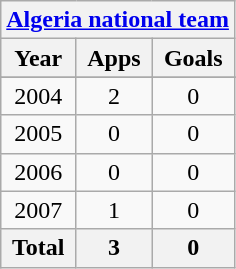<table class="wikitable" style="text-align:center">
<tr>
<th colspan=3><a href='#'>Algeria national team</a></th>
</tr>
<tr>
<th>Year</th>
<th>Apps</th>
<th>Goals</th>
</tr>
<tr>
</tr>
<tr>
<td>2004</td>
<td>2</td>
<td>0</td>
</tr>
<tr>
<td>2005</td>
<td>0</td>
<td>0</td>
</tr>
<tr>
<td>2006</td>
<td>0</td>
<td>0</td>
</tr>
<tr>
<td>2007</td>
<td>1</td>
<td>0</td>
</tr>
<tr>
<th>Total</th>
<th>3</th>
<th>0</th>
</tr>
</table>
